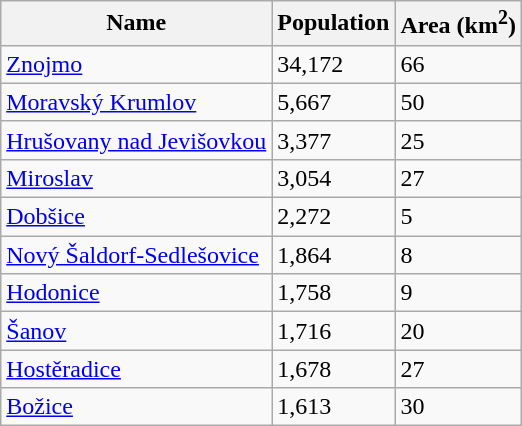<table class="wikitable sortable">
<tr>
<th>Name</th>
<th>Population</th>
<th>Area (km<sup>2</sup>)</th>
</tr>
<tr>
<td><a href='#'>Znojmo</a></td>
<td>34,172</td>
<td>66</td>
</tr>
<tr>
<td><a href='#'>Moravský Krumlov</a></td>
<td>5,667</td>
<td>50</td>
</tr>
<tr>
<td><a href='#'>Hrušovany nad Jevišovkou</a></td>
<td>3,377</td>
<td>25</td>
</tr>
<tr>
<td><a href='#'>Miroslav</a></td>
<td>3,054</td>
<td>27</td>
</tr>
<tr>
<td><a href='#'>Dobšice</a></td>
<td>2,272</td>
<td>5</td>
</tr>
<tr>
<td><a href='#'>Nový Šaldorf-Sedlešovice</a></td>
<td>1,864</td>
<td>8</td>
</tr>
<tr>
<td><a href='#'>Hodonice</a></td>
<td>1,758</td>
<td>9</td>
</tr>
<tr>
<td><a href='#'>Šanov</a></td>
<td>1,716</td>
<td>20</td>
</tr>
<tr>
<td><a href='#'>Hostěradice</a></td>
<td>1,678</td>
<td>27</td>
</tr>
<tr>
<td><a href='#'>Božice</a></td>
<td>1,613</td>
<td>30</td>
</tr>
</table>
